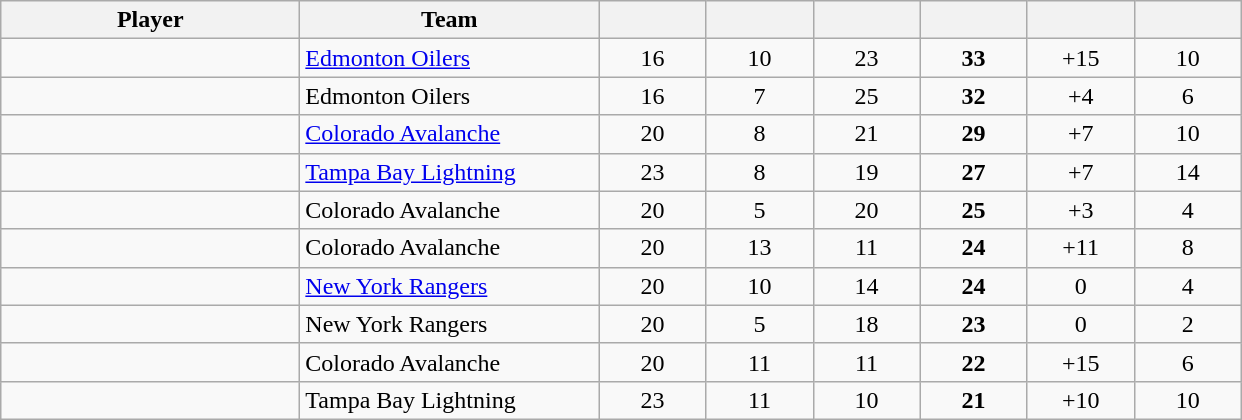<table style="padding:3px; border-spacing:0; text-align:center;" class="wikitable sortable">
<tr>
<th style="width:12em">Player</th>
<th style="width:12em">Team</th>
<th style="width:4em"></th>
<th style="width:4em"></th>
<th style="width:4em"></th>
<th style="width:4em"></th>
<th data-sort-type="number" style="width:4em"></th>
<th style="width:4em"></th>
</tr>
<tr>
<td align=left></td>
<td align=left><a href='#'>Edmonton Oilers</a></td>
<td>16</td>
<td>10</td>
<td>23</td>
<td><strong>33</strong></td>
<td>+15</td>
<td>10</td>
</tr>
<tr>
<td align=left></td>
<td align=left>Edmonton Oilers</td>
<td>16</td>
<td>7</td>
<td>25</td>
<td><strong>32</strong></td>
<td>+4</td>
<td>6</td>
</tr>
<tr>
<td align=left></td>
<td align=left><a href='#'>Colorado Avalanche</a></td>
<td>20</td>
<td>8</td>
<td>21</td>
<td><strong>29</strong></td>
<td>+7</td>
<td>10</td>
</tr>
<tr>
<td align=left></td>
<td align=left><a href='#'>Tampa Bay Lightning</a></td>
<td>23</td>
<td>8</td>
<td>19</td>
<td><strong>27</strong></td>
<td>+7</td>
<td>14</td>
</tr>
<tr>
<td align=left></td>
<td align=left>Colorado Avalanche</td>
<td>20</td>
<td>5</td>
<td>20</td>
<td><strong>25</strong></td>
<td>+3</td>
<td>4</td>
</tr>
<tr>
<td align=left></td>
<td align=left>Colorado Avalanche</td>
<td>20</td>
<td>13</td>
<td>11</td>
<td><strong>24</strong></td>
<td>+11</td>
<td>8</td>
</tr>
<tr>
<td align=left></td>
<td align=left><a href='#'>New York Rangers</a></td>
<td>20</td>
<td>10</td>
<td>14</td>
<td><strong>24</strong></td>
<td>0</td>
<td>4</td>
</tr>
<tr>
<td align=left></td>
<td align=left>New York Rangers</td>
<td>20</td>
<td>5</td>
<td>18</td>
<td><strong>23</strong></td>
<td>0</td>
<td>2</td>
</tr>
<tr>
<td align=left></td>
<td align=left>Colorado Avalanche</td>
<td>20</td>
<td>11</td>
<td>11</td>
<td><strong>22</strong></td>
<td>+15</td>
<td>6</td>
</tr>
<tr>
<td align=left></td>
<td align=left>Tampa Bay Lightning</td>
<td>23</td>
<td>11</td>
<td>10</td>
<td><strong>21</strong></td>
<td>+10</td>
<td>10</td>
</tr>
</table>
